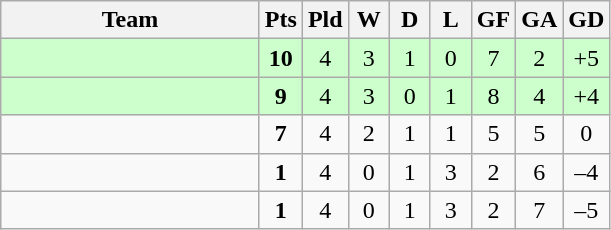<table class=wikitable style="text-align:center">
<tr>
<th width=165>Team</th>
<th width=20>Pts</th>
<th width=20>Pld</th>
<th width=20>W</th>
<th width=20>D</th>
<th width=20>L</th>
<th width=20>GF</th>
<th width=20>GA</th>
<th width=20>GD</th>
</tr>
<tr align=center style="background:#ccffcc;">
<td style="text-align:left;"></td>
<td><strong>10</strong></td>
<td>4</td>
<td>3</td>
<td>1</td>
<td>0</td>
<td>7</td>
<td>2</td>
<td>+5</td>
</tr>
<tr align=center style="background:#ccffcc;">
<td style="text-align:left;"></td>
<td><strong>9</strong></td>
<td>4</td>
<td>3</td>
<td>0</td>
<td>1</td>
<td>8</td>
<td>4</td>
<td>+4</td>
</tr>
<tr align=center>
<td style="text-align:left;"></td>
<td><strong>7</strong></td>
<td>4</td>
<td>2</td>
<td>1</td>
<td>1</td>
<td>5</td>
<td>5</td>
<td>0</td>
</tr>
<tr align=center>
<td style="text-align:left;"></td>
<td><strong>1</strong></td>
<td>4</td>
<td>0</td>
<td>1</td>
<td>3</td>
<td>2</td>
<td>6</td>
<td>–4</td>
</tr>
<tr align=center>
<td style="text-align:left;"></td>
<td><strong>1</strong></td>
<td>4</td>
<td>0</td>
<td>1</td>
<td>3</td>
<td>2</td>
<td>7</td>
<td>–5</td>
</tr>
</table>
